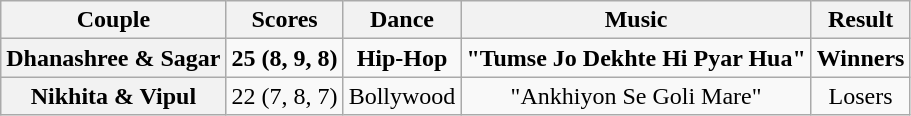<table class="wikitable plainrowheaders sortable" style="text-align:center;">
<tr>
<th class="sortable" scope="col" style="text-align:center">Couple</th>
<th>Scores</th>
<th class="unsortable" scope="col">Dance</th>
<th scope="col" class="unsortable">Music</th>
<th scope="col" class="unsortable">Result</th>
</tr>
<tr>
<th>Dhanashree & Sagar</th>
<td><strong>25 (8, 9, 8)</strong></td>
<td><strong>Hip-Hop</strong></td>
<td><strong>"Tumse Jo Dekhte Hi Pyar Hua"</strong></td>
<td><strong>Winners</strong></td>
</tr>
<tr>
<th>Nikhita & Vipul</th>
<td>22 (7, 8, 7)</td>
<td>Bollywood</td>
<td>"Ankhiyon Se Goli Mare"</td>
<td>Losers</td>
</tr>
</table>
